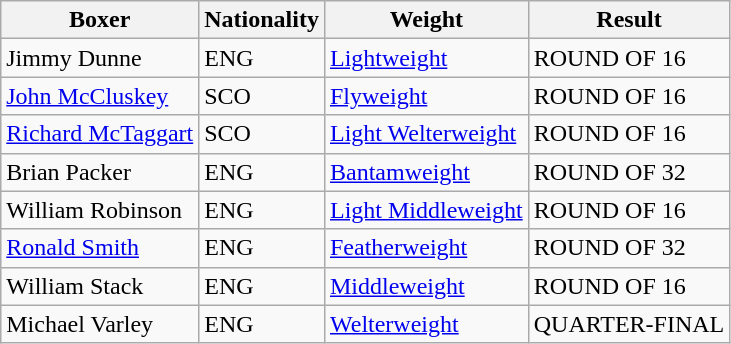<table class="wikitable">
<tr>
<th>Boxer</th>
<th>Nationality</th>
<th>Weight</th>
<th>Result</th>
</tr>
<tr>
<td>Jimmy Dunne</td>
<td> ENG</td>
<td><a href='#'>Lightweight</a></td>
<td>ROUND OF 16</td>
</tr>
<tr>
<td><a href='#'>John McCluskey</a></td>
<td> SCO</td>
<td><a href='#'>Flyweight</a></td>
<td>ROUND OF 16</td>
</tr>
<tr>
<td><a href='#'>Richard McTaggart</a></td>
<td> SCO</td>
<td><a href='#'>Light Welterweight</a></td>
<td>ROUND OF 16</td>
</tr>
<tr>
<td>Brian Packer</td>
<td> ENG</td>
<td><a href='#'>Bantamweight</a></td>
<td>ROUND OF 32</td>
</tr>
<tr>
<td>William Robinson</td>
<td> ENG</td>
<td><a href='#'>Light Middleweight</a></td>
<td>ROUND OF 16</td>
</tr>
<tr>
<td><a href='#'>Ronald Smith</a></td>
<td> ENG</td>
<td><a href='#'>Featherweight</a></td>
<td>ROUND OF 32</td>
</tr>
<tr>
<td>William Stack</td>
<td> ENG</td>
<td><a href='#'>Middleweight</a></td>
<td>ROUND OF 16</td>
</tr>
<tr>
<td>Michael Varley</td>
<td> ENG</td>
<td><a href='#'>Welterweight</a></td>
<td>QUARTER-FINAL</td>
</tr>
</table>
